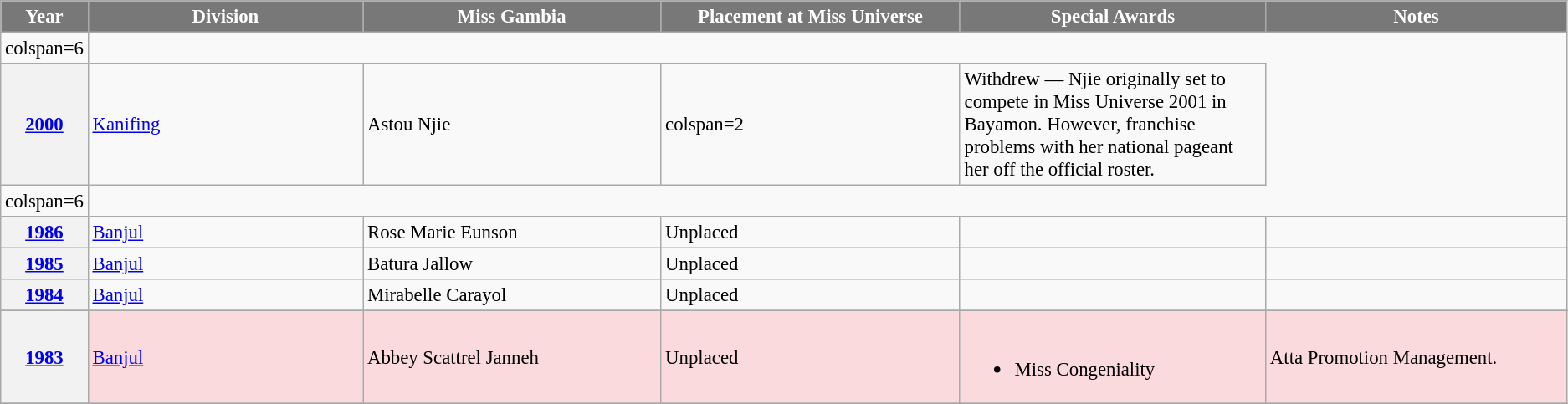<table class="wikitable " style="font-size: 95%;">
<tr>
<th width="60" style="background-color:#787878;color:#FFFFFF;">Year</th>
<th width="230" style="background-color:#787878;color:#FFFFFF;">Division</th>
<th width="250" style="background-color:#787878;color:#FFFFFF;">Miss Gambia</th>
<th width="250" style="background-color:#787878;color:#FFFFFF;">Placement at Miss Universe</th>
<th width="250" style="background-color:#787878;color:#FFFFFF;">Special Awards</th>
<th width="250" style="background-color:#787878;color:#FFFFFF;">Notes</th>
</tr>
<tr>
<td>colspan=6 </td>
</tr>
<tr>
<th><a href='#'>2000</a></th>
<td><a href='#'>Kanifing</a></td>
<td>Astou Njie</td>
<td>colspan=2 </td>
<td>Withdrew — Njie originally set to compete in Miss Universe 2001 in Bayamon. However, franchise problems with her national pageant her off the official roster.</td>
</tr>
<tr>
<td>colspan=6 </td>
</tr>
<tr>
<th><a href='#'>1986</a></th>
<td><a href='#'>Banjul</a></td>
<td>Rose Marie Eunson</td>
<td>Unplaced</td>
<td></td>
<td></td>
</tr>
<tr>
<th><a href='#'>1985</a></th>
<td><a href='#'>Banjul</a></td>
<td>Batura Jallow</td>
<td>Unplaced</td>
<td></td>
<td></td>
</tr>
<tr>
<th><a href='#'>1984</a></th>
<td><a href='#'>Banjul</a></td>
<td>Mirabelle Carayol</td>
<td>Unplaced</td>
<td></td>
<td></td>
</tr>
<tr>
</tr>
<tr style="background-color:#FADADD; ">
<th><a href='#'>1983</a></th>
<td><a href='#'>Banjul</a></td>
<td>Abbey Scattrel Janneh</td>
<td>Unplaced</td>
<td align="left"><br><ul><li>Miss Congeniality</li></ul></td>
<td>Atta Promotion Management.</td>
</tr>
<tr>
</tr>
</table>
